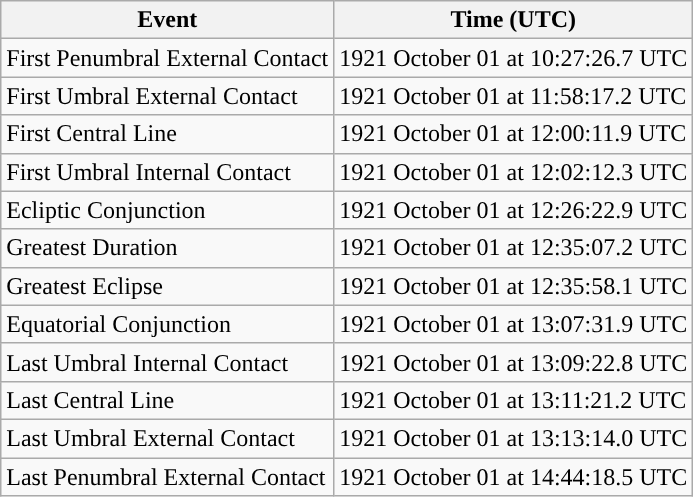<table class="wikitable">
<tr>
<th>Event</th>
<th>Time (UTC)</th>
</tr>
<tr>
<td>First Penumbral External Contact</td>
<td>1921 October 01 at 10:27:26.7 UTC</td>
</tr>
<tr>
<td>First Umbral External Contact</td>
<td>1921 October 01 at 11:58:17.2 UTC</td>
</tr>
<tr>
<td>First Central Line</td>
<td>1921 October 01 at 12:00:11.9 UTC</td>
</tr>
<tr>
<td>First Umbral Internal Contact</td>
<td>1921 October 01 at 12:02:12.3 UTC</td>
</tr>
<tr>
<td>Ecliptic Conjunction</td>
<td>1921 October 01 at 12:26:22.9 UTC</td>
</tr>
<tr>
<td>Greatest Duration</td>
<td>1921 October 01 at 12:35:07.2 UTC</td>
</tr>
<tr>
<td>Greatest Eclipse</td>
<td>1921 October 01 at 12:35:58.1 UTC</td>
</tr>
<tr>
<td>Equatorial Conjunction</td>
<td>1921 October 01 at 13:07:31.9 UTC</td>
</tr>
<tr>
<td>Last Umbral Internal Contact</td>
<td>1921 October 01 at 13:09:22.8 UTC</td>
</tr>
<tr>
<td>Last Central Line</td>
<td>1921 October 01 at 13:11:21.2 UTC</td>
</tr>
<tr>
<td>Last Umbral External Contact</td>
<td>1921 October 01 at 13:13:14.0 UTC</td>
</tr>
<tr>
<td>Last Penumbral External Contact</td>
<td>1921 October 01 at 14:44:18.5 UTC</td>
</tr>
</table>
